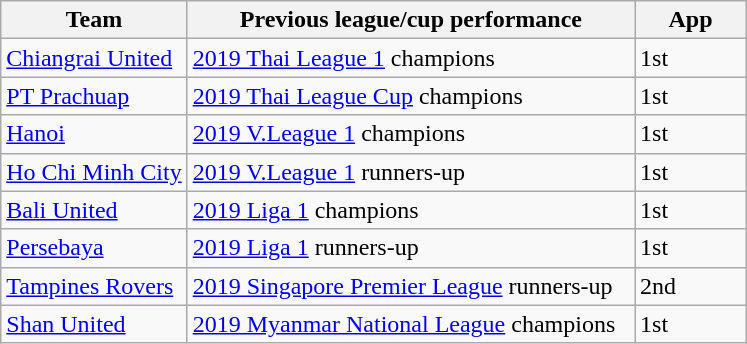<table class="wikitable">
<tr>
<th width=25%>Team</th>
<th width=60%>Previous league/cup performance</th>
<th width=15%>App </th>
</tr>
<tr>
<td> <a href='#'>Chiangrai United</a></td>
<td><a href='#'>2019 Thai League 1</a> champions</td>
<td>1st</td>
</tr>
<tr>
<td> <a href='#'>PT Prachuap</a></td>
<td><a href='#'>2019 Thai League Cup</a> champions</td>
<td>1st</td>
</tr>
<tr>
<td> <a href='#'>Hanoi</a></td>
<td><a href='#'>2019 V.League 1</a> champions</td>
<td>1st</td>
</tr>
<tr>
<td> <a href='#'>Ho Chi Minh City</a></td>
<td><a href='#'>2019 V.League 1</a> runners-up</td>
<td>1st</td>
</tr>
<tr>
<td> <a href='#'>Bali United</a></td>
<td><a href='#'>2019 Liga 1</a> champions</td>
<td>1st</td>
</tr>
<tr>
<td> <a href='#'>Persebaya</a></td>
<td><a href='#'>2019 Liga 1</a> runners-up</td>
<td>1st</td>
</tr>
<tr>
<td> <a href='#'>Tampines Rovers</a></td>
<td><a href='#'>2019 Singapore Premier League</a> runners-up</td>
<td>2nd </td>
</tr>
<tr>
<td> <a href='#'>Shan United</a></td>
<td><a href='#'>2019 Myanmar National League</a> champions</td>
<td>1st</td>
</tr>
</table>
